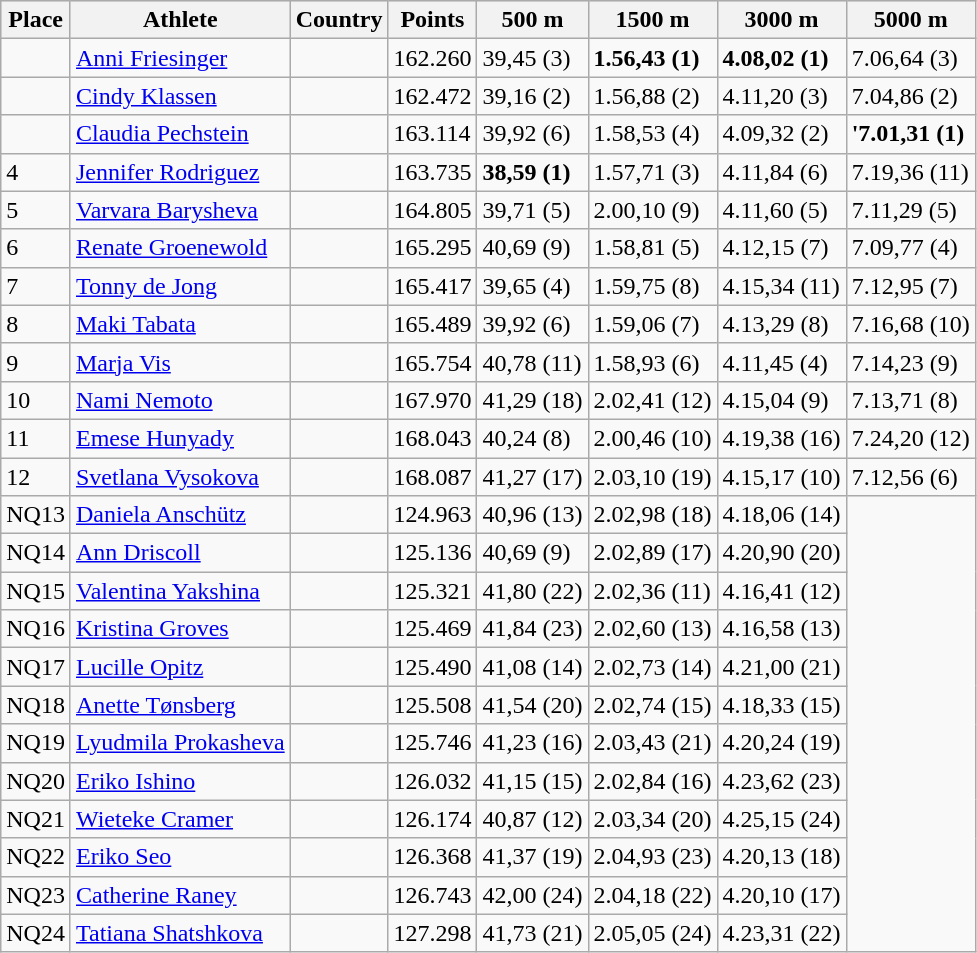<table class="wikitable sortable" border="1">
<tr align=left bgcolor=#DDDDDD>
<th>Place</th>
<th>Athlete</th>
<th>Country</th>
<th>Points</th>
<th>500 m</th>
<th>1500 m</th>
<th>3000 m</th>
<th>5000 m</th>
</tr>
<tr>
<td></td>
<td><a href='#'>Anni Friesinger</a></td>
<td></td>
<td>162.260</td>
<td>39,45 (3)</td>
<td><strong>1.56,43 (1)</strong></td>
<td><strong>4.08,02 (1)</strong></td>
<td>7.06,64 (3)</td>
</tr>
<tr>
<td></td>
<td><a href='#'>Cindy Klassen</a></td>
<td></td>
<td>162.472</td>
<td>39,16 (2)</td>
<td>1.56,88 (2)</td>
<td>4.11,20 (3)</td>
<td>7.04,86 (2)</td>
</tr>
<tr>
<td></td>
<td><a href='#'>Claudia Pechstein</a></td>
<td></td>
<td>163.114</td>
<td>39,92 (6)</td>
<td>1.58,53 (4)</td>
<td>4.09,32 (2)</td>
<td><strong>'7.01,31 (1)</strong></td>
</tr>
<tr>
<td>4</td>
<td><a href='#'>Jennifer Rodriguez</a></td>
<td></td>
<td>163.735</td>
<td><strong>38,59 (1)</strong></td>
<td>1.57,71 (3)</td>
<td>4.11,84 (6)</td>
<td>7.19,36 (11)</td>
</tr>
<tr>
<td>5</td>
<td><a href='#'>Varvara Barysheva</a></td>
<td></td>
<td>164.805</td>
<td>39,71 (5)</td>
<td>2.00,10 (9)</td>
<td>4.11,60 (5)</td>
<td>7.11,29 (5)</td>
</tr>
<tr>
<td>6</td>
<td><a href='#'>Renate Groenewold</a></td>
<td></td>
<td>165.295</td>
<td>40,69 (9)</td>
<td>1.58,81 (5)</td>
<td>4.12,15 (7)</td>
<td>7.09,77 (4)</td>
</tr>
<tr>
<td>7</td>
<td><a href='#'>Tonny de Jong</a></td>
<td></td>
<td>165.417</td>
<td>39,65 (4)</td>
<td>1.59,75 (8)</td>
<td>4.15,34 (11)</td>
<td>7.12,95 (7)</td>
</tr>
<tr>
<td>8</td>
<td><a href='#'>Maki Tabata</a></td>
<td></td>
<td>165.489</td>
<td>39,92 (6)</td>
<td>1.59,06 (7)</td>
<td>4.13,29 (8)</td>
<td>7.16,68 (10)</td>
</tr>
<tr>
<td>9</td>
<td><a href='#'>Marja Vis</a></td>
<td></td>
<td>165.754</td>
<td>40,78 (11)</td>
<td>1.58,93 (6)</td>
<td>4.11,45 (4)</td>
<td>7.14,23 (9)</td>
</tr>
<tr>
<td>10</td>
<td><a href='#'>Nami Nemoto</a></td>
<td></td>
<td>167.970</td>
<td>41,29 (18)</td>
<td>2.02,41 (12)</td>
<td>4.15,04 (9)</td>
<td>7.13,71 (8)</td>
</tr>
<tr>
<td>11</td>
<td><a href='#'>Emese Hunyady</a></td>
<td></td>
<td>168.043</td>
<td>40,24 (8)</td>
<td>2.00,46 (10)</td>
<td>4.19,38 (16)</td>
<td>7.24,20 (12)</td>
</tr>
<tr>
<td>12</td>
<td><a href='#'>Svetlana Vysokova</a></td>
<td></td>
<td>168.087</td>
<td>41,27 (17)</td>
<td>2.03,10 (19)</td>
<td>4.15,17 (10)</td>
<td>7.12,56 (6)</td>
</tr>
<tr>
<td>NQ13</td>
<td><a href='#'>Daniela Anschütz</a></td>
<td></td>
<td>124.963</td>
<td>40,96 (13)</td>
<td>2.02,98 (18)</td>
<td>4.18,06 (14)</td>
</tr>
<tr>
<td>NQ14</td>
<td><a href='#'>Ann Driscoll</a></td>
<td></td>
<td>125.136</td>
<td>40,69 (9)</td>
<td>2.02,89 (17)</td>
<td>4.20,90 (20)</td>
</tr>
<tr>
<td>NQ15</td>
<td><a href='#'>Valentina Yakshina</a></td>
<td></td>
<td>125.321</td>
<td>41,80 (22)</td>
<td>2.02,36 (11)</td>
<td>4.16,41 (12)</td>
</tr>
<tr>
<td>NQ16</td>
<td><a href='#'>Kristina Groves</a></td>
<td></td>
<td>125.469</td>
<td>41,84 (23)</td>
<td>2.02,60 (13)</td>
<td>4.16,58 (13)</td>
</tr>
<tr>
<td>NQ17</td>
<td><a href='#'>Lucille Opitz</a></td>
<td></td>
<td>125.490</td>
<td>41,08 (14)</td>
<td>2.02,73 (14)</td>
<td>4.21,00 (21)</td>
</tr>
<tr>
<td>NQ18</td>
<td><a href='#'>Anette Tønsberg</a></td>
<td></td>
<td>125.508</td>
<td>41,54 (20)</td>
<td>2.02,74 (15)</td>
<td>4.18,33 (15)</td>
</tr>
<tr>
<td>NQ19</td>
<td><a href='#'>Lyudmila Prokasheva</a></td>
<td></td>
<td>125.746</td>
<td>41,23 (16)</td>
<td>2.03,43 (21)</td>
<td>4.20,24 (19)</td>
</tr>
<tr>
<td>NQ20</td>
<td><a href='#'>Eriko Ishino</a></td>
<td></td>
<td>126.032</td>
<td>41,15 (15)</td>
<td>2.02,84 (16)</td>
<td>4.23,62 (23)</td>
</tr>
<tr>
<td>NQ21</td>
<td><a href='#'>Wieteke Cramer</a></td>
<td></td>
<td>126.174</td>
<td>40,87 (12)</td>
<td>2.03,34 (20)</td>
<td>4.25,15 (24)</td>
</tr>
<tr>
<td>NQ22</td>
<td><a href='#'>Eriko Seo</a></td>
<td></td>
<td>126.368</td>
<td>41,37 (19)</td>
<td>2.04,93 (23)</td>
<td>4.20,13 (18)</td>
</tr>
<tr>
<td>NQ23</td>
<td><a href='#'>Catherine Raney</a></td>
<td></td>
<td>126.743</td>
<td>42,00 (24)</td>
<td>2.04,18 (22)</td>
<td>4.20,10 (17)</td>
</tr>
<tr>
<td>NQ24</td>
<td><a href='#'>Tatiana Shatshkova</a></td>
<td></td>
<td>127.298</td>
<td>41,73 (21)</td>
<td>2.05,05 (24)</td>
<td>4.23,31 (22)</td>
</tr>
</table>
